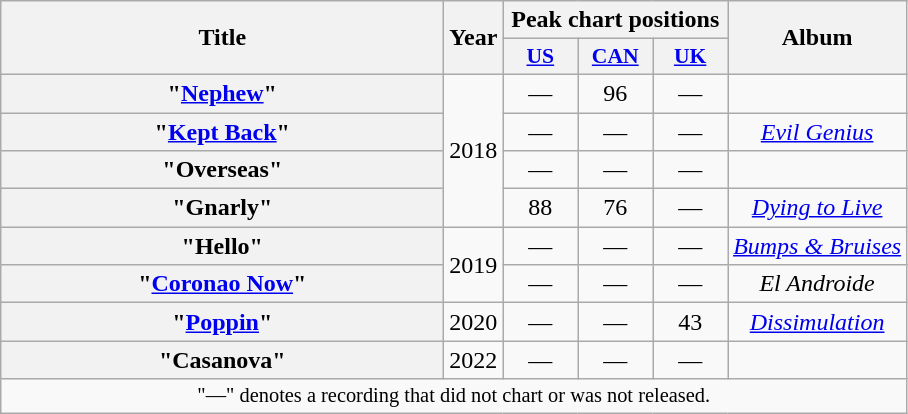<table class="wikitable plainrowheaders" style="text-align:center;">
<tr>
<th scope="col" rowspan="2" style="width:18em;">Title</th>
<th scope="col" rowspan="2" style="width:1em;">Year</th>
<th scope="col" colspan="3">Peak chart positions</th>
<th scope="col" rowspan="2">Album</th>
</tr>
<tr>
<th scope="col" style="width:3em;font-size:90%;"><a href='#'>US</a><br></th>
<th scope="col" style="width:3em;font-size:90%;"><a href='#'>CAN</a><br></th>
<th scope="col" style="width:3em;font-size:90%;"><a href='#'>UK</a><br></th>
</tr>
<tr>
<th scope="row">"<a href='#'>Nephew</a>"<br></th>
<td rowspan="4">2018</td>
<td>—</td>
<td>96</td>
<td>—</td>
<td></td>
</tr>
<tr>
<th scope="row">"<a href='#'>Kept Back</a>"<br></th>
<td>—</td>
<td>—</td>
<td>—</td>
<td><em><a href='#'>Evil Genius</a></em></td>
</tr>
<tr>
<th scope="row">"Overseas"<br></th>
<td>—</td>
<td>—</td>
<td>—</td>
<td></td>
</tr>
<tr>
<th scope="row">"Gnarly"<br></th>
<td>88</td>
<td>76</td>
<td>—</td>
<td><em><a href='#'>Dying to Live</a></em></td>
</tr>
<tr>
<th scope="row">"Hello"<br></th>
<td rowspan="2">2019</td>
<td>—</td>
<td>—</td>
<td>—</td>
<td><em><a href='#'>Bumps & Bruises</a></em></td>
</tr>
<tr>
<th scope="row">"<a href='#'>Coronao Now</a>"<br></th>
<td>—</td>
<td>—</td>
<td>—</td>
<td><em>El Androide</em></td>
</tr>
<tr>
<th scope="row">"<a href='#'>Poppin</a>"<br></th>
<td>2020</td>
<td>—</td>
<td>—</td>
<td>43</td>
<td><em><a href='#'>Dissimulation</a></em></td>
</tr>
<tr>
<th scope="row">"Casanova"<br></th>
<td>2022</td>
<td>—</td>
<td>—</td>
<td>—</td>
<td></td>
</tr>
<tr>
<td colspan="6" style="font-size:85%">"—" denotes a recording that did not chart or was not released.</td>
</tr>
</table>
